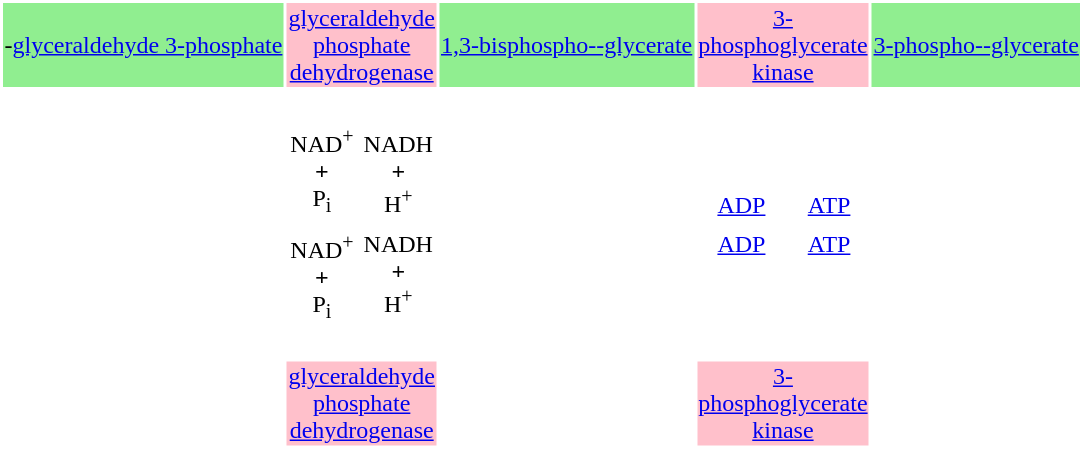<table style="background: white; text-align:center;">
<tr>
<td style="background:lightgreen">-<a href='#'>glyceraldehyde 3-phosphate</a></td>
<td colspan="2" style="background:pink; width:75px"><a href='#'>glyceraldehyde phosphate dehydrogenase</a></td>
<td style="background:lightgreen"><a href='#'>1,3-bisphospho--glycerate</a></td>
<td colspan="2" style="background:pink; width:75px"><a href='#'>3-phosphoglycerate kinase</a></td>
<td style="background:lightgreen"><a href='#'>3-phospho--glycerate</a></td>
</tr>
<tr>
<td rowspan="5"></td>
<td colspan="2" style="width:75px"> </td>
<td rowspan="5"></td>
<td colspan="2" style="width:75px"> </td>
<td rowspan="5"></td>
</tr>
<tr style="vertical-align: bottom;">
<td>NAD<sup>+</sup><br><strong>+</strong><br>P<sub>i</sub></td>
<td>NADH<br><strong>+</strong><br>H<sup>+</sup></td>
<td><a href='#'>ADP</a></td>
<td><a href='#'>ATP</a></td>
</tr>
<tr>
<td colspan="2" style="width:75px"></td>
<td colspan="2" style="width:75px"></td>
</tr>
<tr style="vertical-align: top;">
<td>NAD<sup>+</sup><br><strong>+</strong><br>P<sub>i</sub></td>
<td>NADH<br><strong>+</strong><br>H<sup>+</sup></td>
<td><a href='#'>ADP</a></td>
<td><a href='#'>ATP</a></td>
</tr>
<tr>
<td colspan="2" style="width:75px"> </td>
<td colspan="2" style="width:75px"> </td>
</tr>
<tr>
<td> </td>
<td colspan="2" style="background:pink; width:75px"><a href='#'>glyceraldehyde phosphate dehydrogenase</a></td>
<td> </td>
<td colspan="2" style="background:pink; width:75px"><a href='#'>3-phosphoglycerate kinase</a></td>
<td align="right"></td>
</tr>
</table>
